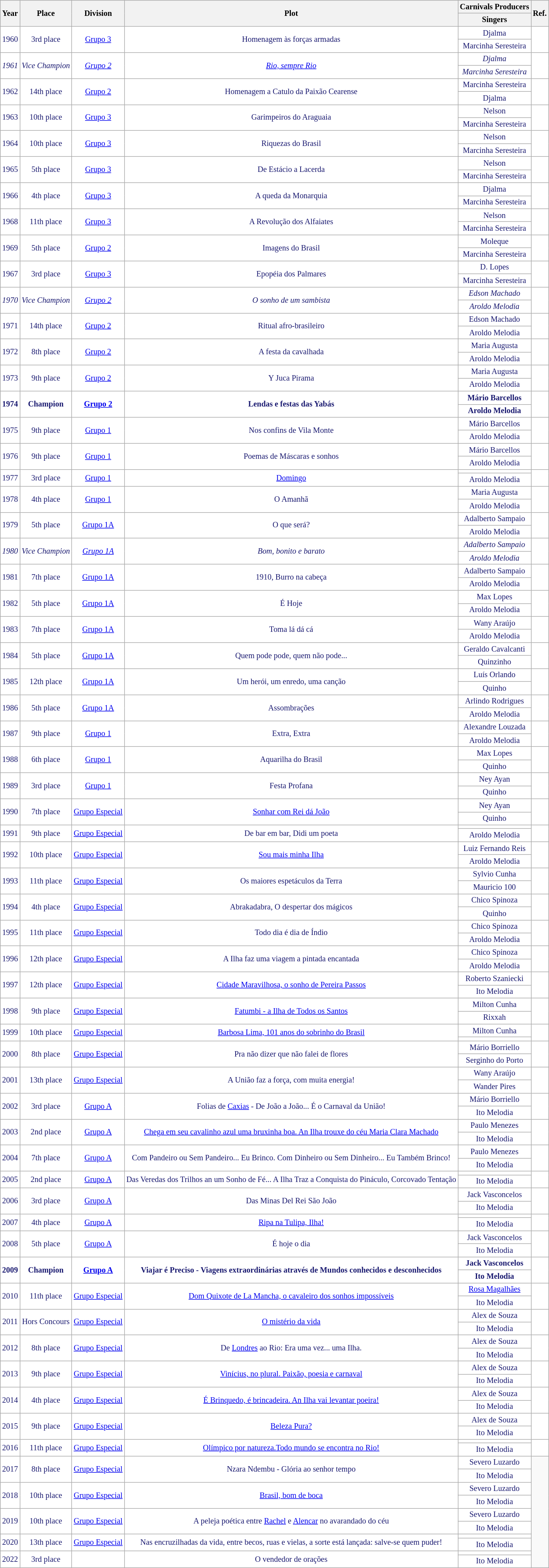<table class="wikitable sortable" style="text-align:center; font-size:85%">
<tr align="center">
<th rowspan="2">Year</th>
<th rowspan="2">Place</th>
<th rowspan="2">Division</th>
<th rowspan="2">Plot</th>
<th>Carnivals Producers</th>
<th rowspan="2">Ref.</th>
</tr>
<tr align="center">
<th>Singers</th>
</tr>
<tr style="background-color:white; color:midnightblue; text:align=center">
<td rowspan="2">1960</td>
<td rowspan="2">3rd place</td>
<td rowspan="2"><a href='#'>Grupo 3</a></td>
<td rowspan="2">Homenagem às forças armadas</td>
<td>Djalma</td>
<td rowspan="2"></td>
</tr>
<tr style="background-color:white; color:midnightblue; text:align=center">
<td>Marcinha Seresteira</td>
</tr>
<tr style="background-color:white; color:midnightblue; text:align=center">
<td rowspan="2"><em>1961</em></td>
<td rowspan="2"><em>Vice Champion</em></td>
<td rowspan="2"><em><a href='#'>Grupo 2</a></em></td>
<td rowspan="2"><em><a href='#'>Rio, sempre Rio</a></em></td>
<td><em>Djalma</em></td>
<td rowspan="2"></td>
</tr>
<tr style="background-color:white; color:midnightblue; text:align=center">
<td><em>Marcinha Seresteira</em></td>
</tr>
<tr style="background-color:white; color:midnightblue; text:align=center">
<td rowspan="2">1962</td>
<td rowspan="2">14th place</td>
<td rowspan="2"><a href='#'>Grupo 2</a></td>
<td rowspan="2">Homenagem a Catulo da Paixão Cearense</td>
<td>Marcinha Seresteira</td>
<td rowspan="2"></td>
</tr>
<tr style="background-color:white; color:midnightblue; text:align=center">
<td>Djalma</td>
</tr>
<tr style="background-color:white; color:midnightblue; text:align=center">
<td rowspan="2">1963</td>
<td rowspan="2">10th place</td>
<td rowspan="2"><a href='#'>Grupo 3</a></td>
<td rowspan="2">Garimpeiros do Araguaia</td>
<td>Nelson</td>
<td rowspan="2"></td>
</tr>
<tr style="background-color:white; color:midnightblue; text:align=center">
<td>Marcinha Seresteira</td>
</tr>
<tr style="background-color:white; color:midnightblue; text:align=center">
<td rowspan="2">1964</td>
<td rowspan="2">10th place</td>
<td rowspan="2"><a href='#'>Grupo 3</a></td>
<td rowspan="2">Riquezas do Brasil</td>
<td>Nelson</td>
<td rowspan="2"></td>
</tr>
<tr style="background-color:white; color:midnightblue; text:align=center">
<td>Marcinha Seresteira</td>
</tr>
<tr style="background-color:white; color:midnightblue; text:align=center">
<td rowspan="2">1965</td>
<td rowspan="2">5th place</td>
<td rowspan="2"><a href='#'>Grupo 3</a></td>
<td rowspan="2">De Estácio a Lacerda</td>
<td>Nelson</td>
<td rowspan="2"></td>
</tr>
<tr style="background-color:white; color:midnightblue; text:align=center">
<td>Marcinha Seresteira</td>
</tr>
<tr style="background-color:white; color:midnightblue; text:align=center">
<td rowspan="2">1966</td>
<td rowspan="2">4th place</td>
<td rowspan="2"><a href='#'>Grupo 3</a></td>
<td rowspan="2">A queda da Monarquia</td>
<td>Djalma</td>
<td rowspan="2"></td>
</tr>
<tr style="background-color:white; color:midnightblue; text:align=center">
<td>Marcinha Seresteira</td>
</tr>
<tr style="background-color:white; color:midnightblue; text:align=center">
<td rowspan="2">1968</td>
<td rowspan="2">11th place</td>
<td rowspan="2"><a href='#'>Grupo 3</a></td>
<td rowspan="2">A Revolução dos Alfaiates</td>
<td>Nelson</td>
<td rowspan="2"></td>
</tr>
<tr style="background-color:white; color:midnightblue; text:align=center">
<td>Marcinha Seresteira</td>
</tr>
<tr style="background-color:white; color:midnightblue; text:align=center">
<td rowspan="2">1969</td>
<td rowspan="2">5th place</td>
<td rowspan="2"><a href='#'>Grupo 2</a></td>
<td rowspan="2">Imagens do Brasil</td>
<td>Moleque</td>
<td rowspan="2"></td>
</tr>
<tr style="background-color:white; color:midnightblue; text:align=center">
<td>Marcinha Seresteira</td>
</tr>
<tr style="background-color:white; color:midnightblue; text:align=center">
<td rowspan="2">1967</td>
<td rowspan="2">3rd place</td>
<td rowspan="2"><a href='#'>Grupo 3</a></td>
<td rowspan="2">Epopéia dos Palmares</td>
<td>D. Lopes</td>
<td rowspan="2"></td>
</tr>
<tr style="background-color:white; color:midnightblue; text:align=center">
<td>Marcinha Seresteira</td>
</tr>
<tr style="background-color:white; color:midnightblue; text:align=center">
<td rowspan="2"><em>1970</em></td>
<td rowspan="2"><em>Vice Champion</em></td>
<td rowspan="2"><em><a href='#'>Grupo 2</a></em></td>
<td rowspan="2"><em>O sonho de um sambista</em></td>
<td><em>Edson Machado</em></td>
<td rowspan="2"></td>
</tr>
<tr style="background-color:white; color:midnightblue; text:align=center">
<td><em>Aroldo Melodia</em></td>
</tr>
<tr style="background-color:white; color:midnightblue; text:align=center">
<td rowspan="2">1971</td>
<td rowspan="2">14th place</td>
<td rowspan="2"><a href='#'>Grupo 2</a></td>
<td rowspan="2">Ritual afro-brasileiro</td>
<td>Edson Machado</td>
<td rowspan="2"></td>
</tr>
<tr style="background-color:white; color:midnightblue; text:align=center">
<td>Aroldo Melodia</td>
</tr>
<tr style="background-color:white; color:midnightblue; text:align=center">
<td rowspan="2">1972</td>
<td rowspan="2">8th place</td>
<td rowspan="2"><a href='#'>Grupo 2</a></td>
<td rowspan="2">A festa da cavalhada</td>
<td>Maria Augusta</td>
<td rowspan="2"></td>
</tr>
<tr style="background-color:white; color:midnightblue; text:align=center">
<td>Aroldo Melodia</td>
</tr>
<tr style="background-color:white; color:midnightblue; text:align=center">
<td rowspan="2">1973</td>
<td rowspan="2">9th place</td>
<td rowspan="2"><a href='#'>Grupo 2</a></td>
<td rowspan="2">Y Juca Pirama</td>
<td>Maria Augusta</td>
<td rowspan="2"></td>
</tr>
<tr style="background-color:white; color:midnightblue; text:align=center">
<td>Aroldo Melodia</td>
</tr>
<tr style="background-color:white; color:midnightblue; text:align=center">
<td rowspan="2"><strong>1974</strong></td>
<td rowspan="2"><strong>Champion</strong></td>
<td rowspan="2"><strong><a href='#'>Grupo 2</a></strong></td>
<td rowspan="2"><strong>Lendas e festas das Yabás</strong></td>
<td><strong>Mário Barcellos</strong></td>
<td rowspan="2"></td>
</tr>
<tr style="background-color:white; color:midnightblue; text:align=center">
<td><strong>Aroldo Melodia</strong></td>
</tr>
<tr style="background-color:white; color:midnightblue; text:align=center">
<td rowspan="2">1975</td>
<td rowspan="2">9th place</td>
<td rowspan="2"><a href='#'>Grupo 1</a></td>
<td rowspan="2">Nos confins de Vila Monte</td>
<td>Mário Barcellos</td>
<td rowspan="2"></td>
</tr>
<tr style="background-color:white; color:midnightblue; text:align=center">
<td>Aroldo Melodia</td>
</tr>
<tr style="background-color:white; color:midnightblue; text:align=center">
<td rowspan="2">1976</td>
<td rowspan="2">9th place</td>
<td rowspan="2"><a href='#'>Grupo 1</a></td>
<td rowspan="2">Poemas de Máscaras e sonhos</td>
<td>Mário Barcellos</td>
<td rowspan="2"></td>
</tr>
<tr style="background-color:white; color:midnightblue; text:align=center">
<td>Aroldo Melodia</td>
</tr>
<tr style="background-color:white; color:midnightblue; text:align=center">
<td rowspan="2">1977</td>
<td rowspan="2">3rd place</td>
<td rowspan="2"><a href='#'>Grupo 1</a></td>
<td rowspan="2"><a href='#'>Domingo</a></td>
<td></td>
<td rowspan="2"></td>
</tr>
<tr style="background-color:white; color:midnightblue; text:align=center">
<td>Aroldo Melodia</td>
</tr>
<tr style="background-color:white; color:midnightblue; text:align=center">
<td rowspan="2">1978</td>
<td rowspan="2">4th place</td>
<td rowspan="2"><a href='#'>Grupo 1</a></td>
<td rowspan="2">O Amanhã</td>
<td>Maria Augusta</td>
<td rowspan="2"></td>
</tr>
<tr style="background-color:white; color:midnightblue; text:align=center">
<td>Aroldo Melodia</td>
</tr>
<tr style="background-color:white; color:midnightblue; text:align=center">
<td rowspan="2">1979</td>
<td rowspan="2">5th place</td>
<td rowspan="2"><a href='#'>Grupo 1A</a></td>
<td rowspan="2">O que será?</td>
<td>Adalberto Sampaio</td>
<td rowspan="2"></td>
</tr>
<tr style="background-color:white; color:midnightblue; text:align=center">
<td>Aroldo Melodia</td>
</tr>
<tr style="background-color:white; color:midnightblue; text:align=center">
<td rowspan="2"><em>1980</em></td>
<td rowspan="2"><em>Vice Champion</em></td>
<td rowspan="2"><em><a href='#'>Grupo 1A</a></em></td>
<td rowspan="2"><em>Bom, bonito e barato</em></td>
<td><em>Adalberto Sampaio</em></td>
<td rowspan="2"></td>
</tr>
<tr style="background-color:white; color:midnightblue; text:align=center">
<td><em>Aroldo Melodia</em></td>
</tr>
<tr style="background-color:white; color:midnightblue; text:align=center">
<td rowspan="2">1981</td>
<td rowspan="2">7th place</td>
<td rowspan="2"><a href='#'>Grupo 1A</a></td>
<td rowspan="2">1910, Burro na cabeça</td>
<td>Adalberto Sampaio</td>
<td rowspan="2"></td>
</tr>
<tr style="background-color:white; color:midnightblue; text:align=center">
<td>Aroldo Melodia</td>
</tr>
<tr style="background-color:white; color:midnightblue; text:align=center">
<td rowspan="2">1982</td>
<td rowspan="2">5th place</td>
<td rowspan="2"><a href='#'>Grupo 1A</a></td>
<td rowspan="2">É Hoje</td>
<td>Max Lopes</td>
<td rowspan="2"></td>
</tr>
<tr style="background-color:white; color:midnightblue; text:align=center">
<td>Aroldo Melodia</td>
</tr>
<tr style="background-color:white; color:midnightblue; text:align=center">
<td rowspan="2">1983</td>
<td rowspan="2">7th place</td>
<td rowspan="2"><a href='#'>Grupo 1A</a></td>
<td rowspan="2">Toma lá dá cá</td>
<td>Wany Araújo</td>
<td rowspan="2"></td>
</tr>
<tr style="background-color:white; color:midnightblue; text:align=center">
<td>Aroldo Melodia</td>
</tr>
<tr style="background-color:white; color:midnightblue; text:align=center">
<td rowspan="2">1984</td>
<td rowspan="2">5th place</td>
<td rowspan="2"><a href='#'>Grupo 1A</a></td>
<td rowspan="2">Quem pode pode, quem não pode...</td>
<td>Geraldo Cavalcanti</td>
<td rowspan="2"></td>
</tr>
<tr style="background-color:white; color:midnightblue; text:align=center">
<td>Quinzinho</td>
</tr>
<tr style="background-color:white; color:midnightblue; text:align=center">
<td rowspan="2">1985</td>
<td rowspan="2">12th place</td>
<td rowspan="2"><a href='#'>Grupo 1A</a></td>
<td rowspan="2">Um herói, um enredo, uma canção</td>
<td>Luís Orlando</td>
<td rowspan="2"></td>
</tr>
<tr style="background-color:white; color:midnightblue; text:align=center">
<td>Quinho</td>
</tr>
<tr style="background-color:white; color:midnightblue; text:align=center">
<td rowspan="2">1986</td>
<td rowspan="2">5th place</td>
<td rowspan="2"><a href='#'>Grupo 1A</a></td>
<td rowspan="2">Assombrações</td>
<td>Arlindo Rodrigues</td>
<td rowspan="2"></td>
</tr>
<tr style="background-color:white; color:midnightblue; text:align=center">
<td>Aroldo Melodia</td>
</tr>
<tr style="background-color:white; color:midnightblue; text:align=center">
<td rowspan="2">1987</td>
<td rowspan="2">9th place</td>
<td rowspan="2"><a href='#'>Grupo 1</a></td>
<td rowspan="2">Extra, Extra</td>
<td>Alexandre Louzada</td>
<td rowspan="2"></td>
</tr>
<tr style="background-color:white; color:midnightblue; text:align=center">
<td>Aroldo Melodia</td>
</tr>
<tr style="background-color:white; color:midnightblue; text:align=center">
<td rowspan="2">1988</td>
<td rowspan="2">6th place</td>
<td rowspan="2"><a href='#'>Grupo 1</a></td>
<td rowspan="2">Aquarilha do Brasil</td>
<td>Max Lopes</td>
<td rowspan="2"></td>
</tr>
<tr style="background-color:white; color:midnightblue; text:align=center">
<td>Quinho</td>
</tr>
<tr style="background-color:white; color:midnightblue; text:align=center">
<td rowspan="2">1989</td>
<td rowspan="2">3rd place</td>
<td rowspan="2"><a href='#'>Grupo 1</a></td>
<td rowspan="2">Festa Profana</td>
<td>Ney Ayan</td>
<td rowspan="2"></td>
</tr>
<tr style="background-color:white; color:midnightblue; text:align=center">
<td>Quinho</td>
</tr>
<tr style="background-color:white; color:midnightblue; text:align=center">
<td rowspan="2">1990</td>
<td rowspan="2">7th place</td>
<td rowspan="2"><a href='#'>Grupo Especial</a></td>
<td rowspan="2"><a href='#'>Sonhar com Rei dá João</a></td>
<td>Ney Ayan</td>
<td rowspan="2"></td>
</tr>
<tr style="background-color:white; color:midnightblue; text:align=center">
<td>Quinho</td>
</tr>
<tr style="background-color:white; color:midnightblue; text:align=center">
<td rowspan="2">1991</td>
<td rowspan="2">9th place</td>
<td rowspan="2"><a href='#'>Grupo Especial</a></td>
<td rowspan="2">De bar em bar, Didi um poeta</td>
<td></td>
<td rowspan="2"></td>
</tr>
<tr style="background-color:white; color:midnightblue; text:align=center">
<td>Aroldo Melodia</td>
</tr>
<tr style="background-color:white; color:midnightblue; text:align=center">
<td rowspan="2">1992</td>
<td rowspan="2">10th place</td>
<td rowspan="2"><a href='#'>Grupo Especial</a></td>
<td rowspan="2"><a href='#'>Sou mais minha Ilha</a></td>
<td>Luiz Fernando Reis</td>
<td rowspan="2"></td>
</tr>
<tr style="background-color:white; color:midnightblue; text:align=center">
<td>Aroldo Melodia</td>
</tr>
<tr style="background-color:white; color:midnightblue; text:align=center">
<td rowspan="2">1993</td>
<td rowspan="2">11th place</td>
<td rowspan="2"><a href='#'>Grupo Especial</a></td>
<td rowspan="2">Os maiores espetáculos da Terra</td>
<td>Sylvio Cunha</td>
<td rowspan="2"></td>
</tr>
<tr style="background-color:white; color:midnightblue; text:align=center">
<td>Mauricio 100</td>
</tr>
<tr style="background-color:white; color:midnightblue; text:align=center">
<td rowspan="2">1994</td>
<td rowspan="2">4th place</td>
<td rowspan="2"><a href='#'>Grupo Especial</a></td>
<td rowspan="2">Abrakadabra, O despertar dos mágicos</td>
<td>Chico Spinoza</td>
<td rowspan="2"></td>
</tr>
<tr style="background-color:white; color:midnightblue; text:align=center">
<td>Quinho</td>
</tr>
<tr style="background-color:white; color:midnightblue; text:align=center">
<td rowspan="2">1995</td>
<td rowspan="2">11th place</td>
<td rowspan="2"><a href='#'>Grupo Especial</a></td>
<td rowspan="2">Todo dia é dia de Índio</td>
<td>Chico Spinoza</td>
<td rowspan="2"></td>
</tr>
<tr style="background-color:white; color:midnightblue; text:align=center">
<td>Aroldo Melodia</td>
</tr>
<tr style="background-color:white; color:midnightblue; text:align=center">
<td rowspan="2">1996</td>
<td rowspan="2">12th place</td>
<td rowspan="2"><a href='#'>Grupo Especial</a></td>
<td rowspan="2">A Ilha faz uma viagem a pintada encantada</td>
<td>Chico Spinoza</td>
<td rowspan="2"></td>
</tr>
<tr style="background-color:white; color:midnightblue; text:align=center">
<td>Aroldo Melodia</td>
</tr>
<tr style="background-color:white; color:midnightblue; text:align=center">
<td rowspan="2">1997</td>
<td rowspan="2">12th place</td>
<td rowspan="2"><a href='#'>Grupo Especial</a></td>
<td rowspan="2"><a href='#'>Cidade Maravilhosa, o sonho de Pereira Passos</a></td>
<td>Roberto Szaniecki</td>
<td rowspan="2"></td>
</tr>
<tr style="background-color:white; color:midnightblue; text:align=center">
<td>Ito Melodia</td>
</tr>
<tr style="background-color:white; color:midnightblue; text:align=center">
<td rowspan="2">1998</td>
<td rowspan="2">9th place</td>
<td rowspan="2"><a href='#'>Grupo Especial</a></td>
<td rowspan="2"><a href='#'>Fatumbi - a Ilha de Todos os Santos</a></td>
<td>Milton Cunha</td>
<td rowspan="2"></td>
</tr>
<tr style="background-color:white; color:midnightblue; text:align=center">
<td>Rixxah</td>
</tr>
<tr style="background-color:white; color:midnightblue; text:align=center">
<td rowspan="2">1999</td>
<td rowspan="2">10th place</td>
<td rowspan="2"><a href='#'>Grupo Especial</a></td>
<td rowspan="2"><a href='#'>Barbosa Lima, 101 anos do sobrinho do Brasil</a></td>
<td>Milton Cunha</td>
<td rowspan="2"></td>
</tr>
<tr style="background-color:white; color:midnightblue; text:align=center">
<td></td>
</tr>
<tr style="background-color:white; color:midnightblue; text:align=center">
<td rowspan="2">2000</td>
<td rowspan="2">8th place</td>
<td rowspan="2"><a href='#'>Grupo Especial</a></td>
<td rowspan="2">Pra não dizer que não falei de flores</td>
<td>Mário Borriello</td>
<td rowspan="2"></td>
</tr>
<tr style="background-color:white; color:midnightblue; text:align=center">
<td>Serginho do Porto</td>
</tr>
<tr style="background-color:white; color:midnightblue; text:align=center">
<td rowspan="2">2001</td>
<td rowspan="2">13th place</td>
<td rowspan="2"><a href='#'>Grupo Especial</a></td>
<td rowspan="2">A União faz a força, com muita energia!</td>
<td>Wany Araújo</td>
<td rowspan="2"></td>
</tr>
<tr style="background-color:white; color:midnightblue; text:align=center">
<td>Wander Pires</td>
</tr>
<tr style="background-color:white; color:midnightblue; text:align=center">
<td rowspan="2">2002</td>
<td rowspan="2">3rd place</td>
<td rowspan="2"><a href='#'>Grupo A</a></td>
<td rowspan="2">Folias de <a href='#'>Caxias</a> - De João a João... É o Carnaval da União!</td>
<td>Mário Borriello</td>
<td rowspan="2"></td>
</tr>
<tr style="background-color:white; color:midnightblue; text:align=center">
<td>Ito Melodia</td>
</tr>
<tr style="background-color:white; color:midnightblue; text:align=center">
<td rowspan="2">2003</td>
<td rowspan="2">2nd place</td>
<td rowspan="2"><a href='#'>Grupo A</a></td>
<td rowspan="2"><a href='#'>Chega em seu cavalinho azul uma bruxinha boa. An Ilha trouxe do céu Maria Clara Machado</a></td>
<td>Paulo Menezes</td>
<td rowspan="2"></td>
</tr>
<tr style="background-color:white; color:midnightblue; text:align=center">
<td>Ito Melodia</td>
</tr>
<tr style="background-color:white; color:midnightblue; text:align=center">
<td rowspan="2">2004</td>
<td rowspan="2">7th place</td>
<td rowspan="2"><a href='#'>Grupo A</a></td>
<td rowspan="2">Com Pandeiro ou Sem Pandeiro... Eu Brinco. Com Dinheiro ou Sem Dinheiro... Eu Também Brinco!</td>
<td>Paulo Menezes</td>
<td rowspan="2"></td>
</tr>
<tr style="background-color:white; color:midnightblue; text:align=center">
<td>Ito Melodia</td>
</tr>
<tr style="background-color:white; color:midnightblue; text:align=center">
<td rowspan="2">2005</td>
<td rowspan="2">2nd place</td>
<td rowspan="2"><a href='#'>Grupo A</a></td>
<td rowspan="2">Das Veredas dos Trilhos an um Sonho de Fé... A Ilha Traz a Conquista do Pináculo, Corcovado Tentação</td>
<td></td>
<td rowspan="2"></td>
</tr>
<tr style="background-color:white; color:midnightblue; text:align=center">
<td>Ito Melodia</td>
</tr>
<tr style="background-color:white; color:midnightblue; text:align=center">
<td rowspan="2">2006</td>
<td rowspan="2">3rd place</td>
<td rowspan="2"><a href='#'>Grupo A</a></td>
<td rowspan="2">Das Minas Del Rei São João</td>
<td>Jack Vasconcelos</td>
<td rowspan="2"></td>
</tr>
<tr style="background-color:white; color:midnightblue; text:align=center">
<td>Ito Melodia</td>
</tr>
<tr style="background-color:white; color:midnightblue; text:align=center">
<td rowspan="2">2007</td>
<td rowspan="2">4th place</td>
<td rowspan="2"><a href='#'>Grupo A</a></td>
<td rowspan="2"><a href='#'>Ripa na Tulipa, Ilha!</a></td>
<td></td>
<td rowspan="2"></td>
</tr>
<tr style="background-color:white; color:midnightblue; text:align=center">
<td>Ito Melodia</td>
</tr>
<tr style="background-color:white; color:midnightblue; text:align=center">
<td rowspan="2">2008</td>
<td rowspan="2">5th place</td>
<td rowspan="2"><a href='#'>Grupo A</a></td>
<td rowspan="2">É hoje o dia</td>
<td>Jack Vasconcelos</td>
<td rowspan="2"></td>
</tr>
<tr style="background-color:white; color:midnightblue; text:align=center">
<td>Ito Melodia</td>
</tr>
<tr style="background-color:white; color:midnightblue; text:align=center">
<td rowspan="2"><strong>2009</strong></td>
<td rowspan="2"><strong>Champion</strong></td>
<td rowspan="2"><strong><a href='#'>Grupo A</a></strong></td>
<td rowspan="2"><strong>Viajar é Preciso - Viagens extraordinárias através de Mundos conhecidos e desconhecidos</strong></td>
<td><strong>Jack Vasconcelos</strong></td>
<td rowspan="2"></td>
</tr>
<tr style="background-color:white; color:midnightblue; text:align=center">
<td><strong>Ito Melodia</strong></td>
</tr>
<tr style="background-color:white; color:midnightblue; text:align=center">
<td rowspan="2">2010</td>
<td rowspan="2">11th place</td>
<td rowspan="2"><a href='#'>Grupo Especial</a></td>
<td rowspan="2"><a href='#'>Dom Quixote de La Mancha, o cavaleiro dos sonhos impossíveis</a></td>
<td><a href='#'>Rosa Magalhães</a></td>
<td rowspan="2"></td>
</tr>
<tr style="background-color:white; color:midnightblue; text:align=center">
<td>Ito Melodia</td>
</tr>
<tr style="background-color:white; color:midnightblue; text:align=center">
<td rowspan="2">2011</td>
<td rowspan="2">Hors Concours</td>
<td rowspan="2"><a href='#'>Grupo Especial</a></td>
<td rowspan="2"><a href='#'>O mistério da vida</a></td>
<td>Alex de Souza</td>
<td rowspan="2"></td>
</tr>
<tr style="background-color:white; color:midnightblue; text:align=center">
<td>Ito Melodia</td>
</tr>
<tr style="background-color:white; color:midnightblue; text:align=center">
<td rowspan="2">2012</td>
<td rowspan="2">8th place</td>
<td rowspan="2"><a href='#'>Grupo Especial</a></td>
<td rowspan="2">De <a href='#'>Londres</a> ao Rio: Era uma vez... uma Ilha.</td>
<td>Alex de Souza</td>
<td rowspan="2"></td>
</tr>
<tr style="background-color:white; color:midnightblue; text:align=center">
<td>Ito Melodia</td>
</tr>
<tr style="background-color:white; color:midnightblue; text:align=center">
<td rowspan="2">2013</td>
<td rowspan="2">9th place</td>
<td rowspan="2"><a href='#'>Grupo Especial</a></td>
<td rowspan="2"><a href='#'>Vinícius, no plural. Paixão, poesia e carnaval</a></td>
<td>Alex de Souza</td>
<td rowspan="2"></td>
</tr>
<tr style="background-color:white; color:midnightblue; text:align=center">
<td>Ito Melodia</td>
</tr>
<tr style="background-color:white; color:midnightblue; text:align=center">
<td rowspan="2">2014</td>
<td rowspan="2">4th place</td>
<td rowspan="2"><a href='#'>Grupo Especial</a></td>
<td rowspan="2"><a href='#'>É Brinquedo, é brincadeira. An Ilha vai levantar poeira!</a></td>
<td>Alex de Souza</td>
<td rowspan="2"></td>
</tr>
<tr style="background-color:white; color:midnightblue; text:align=center">
<td>Ito Melodia</td>
</tr>
<tr style="background-color:white; color:midnightblue; text:align=center">
<td rowspan="2">2015</td>
<td rowspan="2">9th place</td>
<td rowspan="2"><a href='#'>Grupo Especial</a></td>
<td rowspan="2"><a href='#'>Beleza Pura?</a></td>
<td>Alex de Souza</td>
<td rowspan="2"></td>
</tr>
<tr style="background-color:white; color:midnightblue; text:align=center">
<td>Ito Melodia</td>
</tr>
<tr style="background-color:white; color:midnightblue; text:align=center">
<td rowspan="2">2016</td>
<td rowspan="2">11th place</td>
<td rowspan="2"><a href='#'>Grupo Especial</a></td>
<td rowspan="2"><a href='#'>Olímpico por natureza.Todo mundo se encontra no Rio!</a></td>
<td></td>
<td rowspan="2"></td>
</tr>
<tr style="background-color:white; color:midnightblue; text:align=center">
<td>Ito Melodia</td>
</tr>
<tr style="background-color:white; color:midnightblue; text:align=center">
<td rowspan="2">2017</td>
<td rowspan="2">8th place</td>
<td rowspan="2"><a href='#'>Grupo Especial</a></td>
<td rowspan="2">Nzara Ndembu - Glória ao senhor tempo</td>
<td>Severo Luzardo</td>
</tr>
<tr style="background-color:white; color:midnightblue; text:align=center">
<td>Ito Melodia</td>
</tr>
<tr style="background-color:white; color:midnightblue; text:align=center">
<td rowspan="2">2018</td>
<td rowspan="2">10th place</td>
<td rowspan="2"><a href='#'>Grupo Especial</a></td>
<td rowspan="2"><a href='#'>Brasil, bom de boca</a></td>
<td>Severo Luzardo</td>
</tr>
<tr style="background-color:white; color:midnightblue; text:align=center">
<td>Ito Melodia</td>
</tr>
<tr style="background-color:white; color:midnightblue; text:align=center">
<td rowspan="2">2019</td>
<td rowspan="2">10th place</td>
<td rowspan="2"><a href='#'>Grupo Especial</a></td>
<td rowspan="2">A peleja poética entre <a href='#'>Rachel</a> e <a href='#'>Alencar</a> no avarandado do céu</td>
<td>Severo Luzardo</td>
</tr>
<tr style="background-color:white; color:midnightblue; text:align=center">
<td>Ito Melodia</td>
</tr>
<tr style="background-color:white; color:midnightblue; text:align=center">
<td rowspan="2">2020</td>
<td rowspan="2">13th place</td>
<td rowspan="2"><a href='#'>Grupo Especial</a></td>
<td rowspan="2">Nas encruzilhadas da vida, entre becos, ruas e vielas, a sorte está lançada: salve-se quem puder!</td>
<td></td>
</tr>
<tr style="background-color:white; color:midnightblue; text:align=center">
<td>Ito Melodia</td>
</tr>
<tr style="background-color:white; color:midnightblue; text:align=center">
<td rowspan="2">2022</td>
<td rowspan="2">3rd place</td>
<td rowspan="2"></td>
<td rowspan="2">O vendedor de orações</td>
<td></td>
</tr>
<tr style="background-color:white; color:midnightblue; text:align=center">
<td>Ito Melodia</td>
</tr>
</table>
